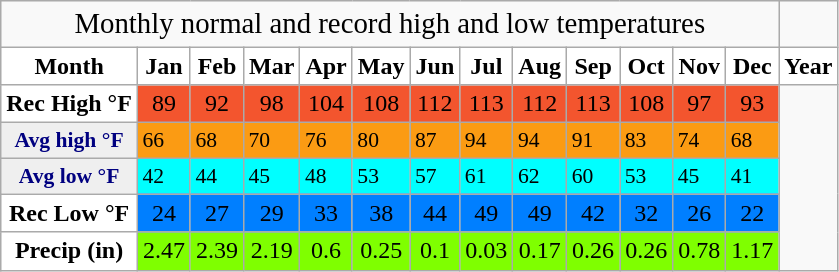<table class="wikitable" "text-align:center;font-size:90%;">
<tr>
<td colspan="13" style="text-align:center;font-size:120%;">Monthly normal and record high and low temperatures</td>
</tr>
<tr>
<th style="background:#fff; color:#000; height:17px;">Month</th>
<th style="background:#fff; color:#000;">Jan</th>
<th style="background:#fff; color:#000;">Feb</th>
<th style="background:#fff; color:#000;">Mar</th>
<th style="background:#fff; color:#000;">Apr</th>
<th style="background:#fff; color:#000;">May</th>
<th style="background:#fff; color:#000;">Jun</th>
<th style="background:#fff; color:#000;">Jul</th>
<th style="background:#fff; color:#000;">Aug</th>
<th style="background:#fff; color:#000;">Sep</th>
<th style="background:#fff; color:#000;">Oct</th>
<th style="background:#fff; color:#000;">Nov</th>
<th style="background:#fff; color:#000;">Dec</th>
<th style="background:#fff; color:#000;">Year</th>
</tr>
<tr>
<th style="background:#fff; color:#000; height:16px;">Rec High °F</th>
<td style="text-align:center; background:#f3552e; color:#000;">89</td>
<td style="text-align:center; background:#f3552e; color:#000;">92</td>
<td style="text-align:center; background:#f3552e; color:#000;">98</td>
<td style="text-align:center; background:#f3552e; color:#000;">104</td>
<td style="text-align:center; background:#f3552e; color:#000;">108</td>
<td style="text-align:center; background:#f3552e; color:#000;">112</td>
<td style="text-align:center; background:#f3552e; color:#000;">113</td>
<td style="text-align:center; background:#f3552e; color:#000;">112</td>
<td style="text-align:center; background:#f3552e; color:#000;">113</td>
<td style="text-align:center; background:#f3552e; color:#000;">108</td>
<td style="text-align:center; background:#f3552e; color:#000;">97</td>
<td style="text-align:center; background:#f3552e; color:#000;">93</td>
</tr>
<tr>
<th style="background:#efefef; color:navy; font-size:90%;">Avg high °F</th>
<td style="background:#fb9b13; color:#000; font-size:90%;">66</td>
<td style="background:#fb9b13; color:#000; font-size:90%;">68</td>
<td style="background:#fb9b13; color:#000; font-size:90%;">70</td>
<td style="background:#fb9b13; color:#000; font-size:90%;">76</td>
<td style="background:#fb9b13; color:#000; font-size:90%;">80</td>
<td style="background:#fb9b13; color:#000; font-size:90%;">87</td>
<td style="background:#fb9b13; color:#000; font-size:90%;">94</td>
<td style="background:#fb9b13; color:#000; font-size:90%;">94</td>
<td style="background:#fb9b13; color:#000; font-size:90%;">91</td>
<td style="background:#fb9b13; color:#000; font-size:90%;">83</td>
<td style="background:#fb9b13; color:#000; font-size:90%;">74</td>
<td style="background:#fb9b13; color:#000; font-size:90%;">68</td>
</tr>
<tr>
<th style="background:#efefef; color:navy; font-size:90%; height:16px;">Avg low °F</th>
<td style="background:#0ff; color:black; font-size:90%;">42</td>
<td style="background:#0ff; color:black; font-size:90%;">44</td>
<td style="background:#0ff; color:black; font-size:90%;">45</td>
<td style="background:#0ff; color:black; font-size:90%;">48</td>
<td style="background:#0ff; color:black; font-size:90%;">53</td>
<td style="background:#0ff; color:black; font-size:90%;">57</td>
<td style="background:#0ff; color:black; font-size:90%;">61</td>
<td style="background:#0ff; color:black; font-size:90%;">62</td>
<td style="background:#0ff; color:black; font-size:90%;">60</td>
<td style="background:#0ff; color:black; font-size:90%;">53</td>
<td style="background:#0ff; color:black; font-size:90%;">45</td>
<td style="background:#0ff; color:black; font-size:90%;">41</td>
</tr>
<tr>
<th style="background:#fff; color:#000; height:16px;">Rec Low °F</th>
<td style="text-align:center; background:#007fff; color:#000;">24</td>
<td style="text-align:center; background:#007fff; color:#000;">27</td>
<td style="text-align:center; background:#007fff; color:#000;">29</td>
<td style="text-align:center; background:#007fff; color:#000;">33</td>
<td style="text-align:center; background:#007fff; color:#000;">38</td>
<td style="text-align:center; background:#007fff; color:#000;">44</td>
<td style="text-align:center; background:#007fff; color:#000;">49</td>
<td style="text-align:center; background:#007fff; color:#000;">49</td>
<td style="text-align:center; background:#007fff; color:#000;">42</td>
<td style="text-align:center; background:#007fff; color:#000;">32</td>
<td style="text-align:center; background:#007fff; color:#000;">26</td>
<td style="text-align:center; background:#007fff; color:#000;">22</td>
</tr>
<tr>
<th style="background:#fff; color:#000; height:16px;">Precip (in)</th>
<td style="text-align:center; background:#7fff00; color:#000;">2.47</td>
<td style="text-align:center; background:#7fff00; color:#000;">2.39</td>
<td style="text-align:center; background:#7fff00; color:#000;">2.19</td>
<td style="text-align:center; background:#7fff00; color:#000;">0.6</td>
<td style="text-align:center; background:#7fff00; color:#000;">0.25</td>
<td style="text-align:center; background:#7fff00; color:#000;">0.1</td>
<td style="text-align:center; background:#7fff00; color:#000;">0.03</td>
<td style="text-align:center; background:#7fff00; color:#000;">0.17</td>
<td style="text-align:center; background:#7fff00; color:#000;">0.26</td>
<td style="text-align:center; background:#7fff00; color:#000;">0.26</td>
<td style="text-align:center; background:#7fff00; color:#000;">0.78</td>
<td style="text-align:center; background:#7fff00; color:#000;">1.17</td>
</tr>
</table>
